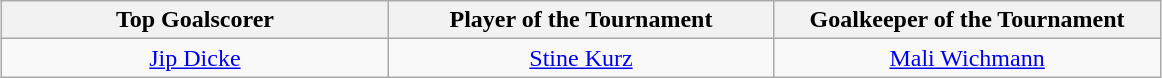<table class=wikitable style="margin:auto; text-align:center">
<tr>
<th style="width: 250px;">Top Goalscorer</th>
<th style="width: 250px;">Player of the Tournament</th>
<th style="width: 250px;">Goalkeeper of the Tournament</th>
</tr>
<tr>
<td> <a href='#'>Jip Dicke</a></td>
<td> <a href='#'>Stine Kurz</a></td>
<td> <a href='#'>Mali Wichmann</a></td>
</tr>
</table>
